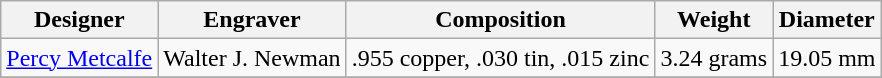<table class="wikitable">
<tr>
<th>Designer</th>
<th>Engraver</th>
<th>Composition</th>
<th>Weight</th>
<th>Diameter</th>
</tr>
<tr>
<td><a href='#'>Percy Metcalfe</a></td>
<td>Walter J. Newman</td>
<td>.955 copper, .030 tin, .015 zinc</td>
<td>3.24 grams</td>
<td>19.05 mm</td>
</tr>
<tr>
</tr>
</table>
